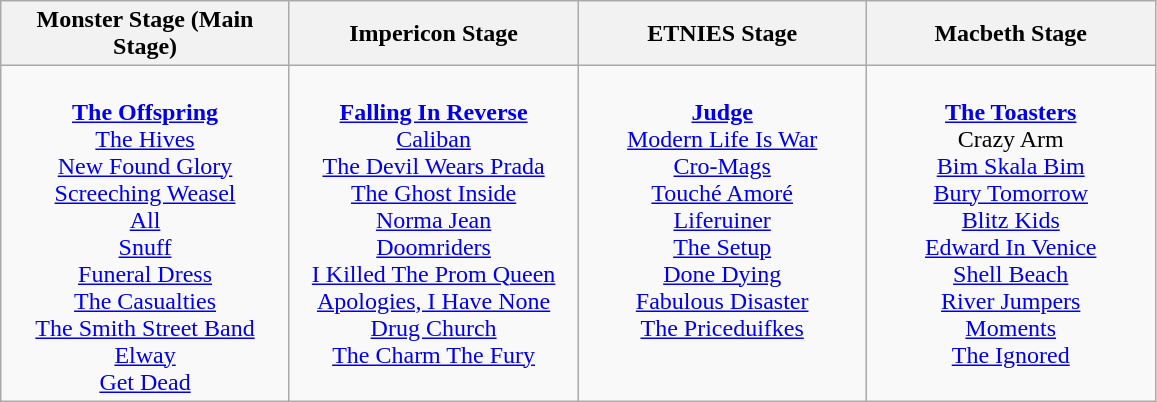<table class="wikitable">
<tr>
<th>Monster Stage (Main Stage)</th>
<th>Impericon Stage</th>
<th>ETNIES Stage</th>
<th>Macbeth Stage</th>
</tr>
<tr>
<td style="text-align:center; vertical-align:top; width:185px;"><br><strong><a href='#'>The Offspring</a></strong>
<br><a href='#'>The Hives</a>
<br><a href='#'>New Found Glory</a>
<br><a href='#'>Screeching Weasel</a>
<br><a href='#'>All</a>
<br><a href='#'>Snuff</a>
<br><a href='#'>Funeral Dress</a>
<br><a href='#'>The Casualties</a>
<br><a href='#'>The Smith Street Band</a>
<br><a href='#'>Elway</a>
<br><a href='#'>Get Dead</a></td>
<td style="text-align:center; vertical-align:top; width:185px;"><br><strong><a href='#'>Falling In Reverse</a></strong>
<br><a href='#'>Caliban</a>
<br><a href='#'>The Devil Wears Prada</a>
<br><a href='#'>The Ghost Inside</a>
<br><a href='#'>Norma Jean</a>
<br><a href='#'>Doomriders</a>
<br><a href='#'>I Killed The Prom Queen</a>
<br><a href='#'>Apologies, I Have None</a>
<br><a href='#'>Drug Church</a>
<br><a href='#'>The Charm The Fury</a></td>
<td style="text-align:center; vertical-align:top; width:185px;"><br><strong><a href='#'>Judge</a></strong>
<br><a href='#'>Modern Life Is War</a>
<br><a href='#'>Cro-Mags</a>
<br><a href='#'>Touché Amoré</a>
<br><a href='#'>Liferuiner</a>
<br><a href='#'>The Setup</a>
<br><a href='#'>Done Dying</a>
<br><a href='#'>Fabulous Disaster</a>
<br><a href='#'>The Priceduifkes</a></td>
<td style="text-align:center; vertical-align:top; width:185px;"><br><strong><a href='#'>The Toasters</a></strong>
<br>Crazy Arm
<br><a href='#'>Bim Skala Bim</a>
<br><a href='#'>Bury Tomorrow</a>
<br><a href='#'>Blitz Kids</a>
<br><a href='#'>Edward In Venice</a>
<br><a href='#'>Shell Beach</a>
<br><a href='#'>River Jumpers</a>
<br><a href='#'>Moments</a>
<br><a href='#'>The Ignored</a></td>
</tr>
</table>
